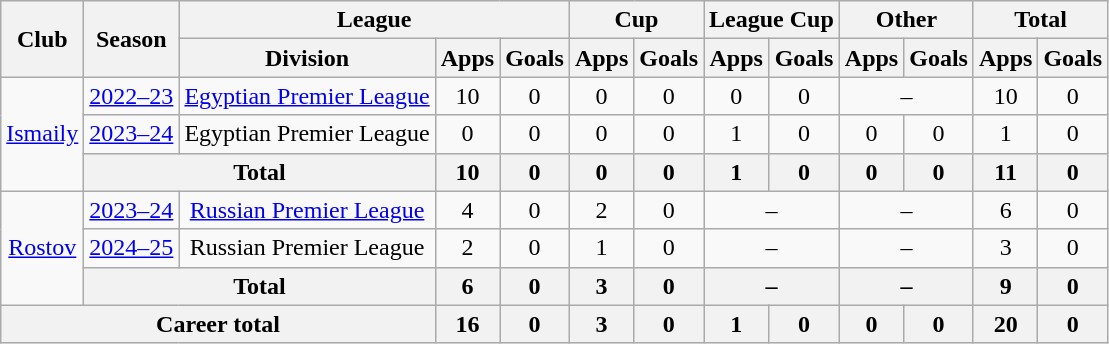<table class="wikitable" style="text-align: center;">
<tr>
<th rowspan=2>Club</th>
<th rowspan=2>Season</th>
<th colspan=3>League</th>
<th colspan=2>Cup</th>
<th colspan=2>League Cup</th>
<th colspan=2>Other</th>
<th colspan=2>Total</th>
</tr>
<tr>
<th>Division</th>
<th>Apps</th>
<th>Goals</th>
<th>Apps</th>
<th>Goals</th>
<th>Apps</th>
<th>Goals</th>
<th>Apps</th>
<th>Goals</th>
<th>Apps</th>
<th>Goals</th>
</tr>
<tr>
<td rowspan="3"><a href='#'>Ismaily</a></td>
<td><a href='#'>2022–23</a></td>
<td><a href='#'>Egyptian Premier League</a></td>
<td>10</td>
<td>0</td>
<td>0</td>
<td>0</td>
<td>0</td>
<td>0</td>
<td colspan="2">–</td>
<td>10</td>
<td>0</td>
</tr>
<tr>
<td><a href='#'>2023–24</a></td>
<td>Egyptian Premier League</td>
<td>0</td>
<td>0</td>
<td>0</td>
<td>0</td>
<td>1</td>
<td>0</td>
<td>0</td>
<td>0</td>
<td>1</td>
<td>0</td>
</tr>
<tr>
<th colspan="2">Total</th>
<th>10</th>
<th>0</th>
<th>0</th>
<th>0</th>
<th>1</th>
<th>0</th>
<th>0</th>
<th>0</th>
<th>11</th>
<th>0</th>
</tr>
<tr>
<td rowspan="3"><a href='#'>Rostov</a></td>
<td><a href='#'>2023–24</a></td>
<td><a href='#'>Russian Premier League</a></td>
<td>4</td>
<td>0</td>
<td>2</td>
<td>0</td>
<td colspan="2">–</td>
<td colspan="2">–</td>
<td>6</td>
<td>0</td>
</tr>
<tr>
<td><a href='#'>2024–25</a></td>
<td>Russian Premier League</td>
<td>2</td>
<td>0</td>
<td>1</td>
<td>0</td>
<td colspan="2">–</td>
<td colspan="2">–</td>
<td>3</td>
<td>0</td>
</tr>
<tr>
<th colspan="2">Total</th>
<th>6</th>
<th>0</th>
<th>3</th>
<th>0</th>
<th colspan="2">–</th>
<th colspan="2">–</th>
<th>9</th>
<th>0</th>
</tr>
<tr>
<th colspan="3">Career total</th>
<th>16</th>
<th>0</th>
<th>3</th>
<th>0</th>
<th>1</th>
<th>0</th>
<th>0</th>
<th>0</th>
<th>20</th>
<th>0</th>
</tr>
</table>
